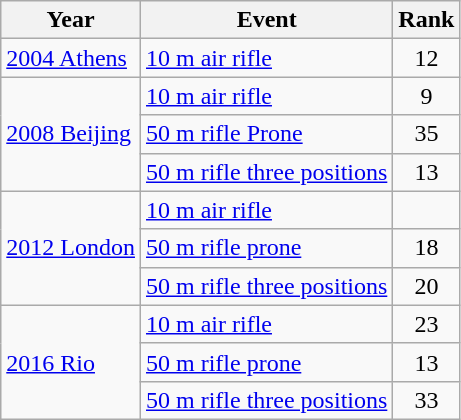<table class="wikitable">
<tr>
<th>Year</th>
<th>Event</th>
<th>Rank</th>
</tr>
<tr>
<td><a href='#'>2004 Athens</a></td>
<td><a href='#'>10 m air rifle</a></td>
<td align="center">12</td>
</tr>
<tr>
<td rowspan=3><a href='#'>2008 Beijing</a></td>
<td><a href='#'>10 m air rifle</a></td>
<td align="center">9</td>
</tr>
<tr>
<td><a href='#'>50 m rifle Prone</a></td>
<td align="center">35</td>
</tr>
<tr>
<td><a href='#'>50 m rifle three positions</a></td>
<td align="center">13</td>
</tr>
<tr>
<td rowspan=3><a href='#'>2012 London</a></td>
<td><a href='#'>10 m air rifle</a></td>
<td align="center"></td>
</tr>
<tr>
<td><a href='#'>50 m rifle prone</a></td>
<td align="center">18</td>
</tr>
<tr>
<td><a href='#'>50 m rifle three positions</a></td>
<td align="center">20</td>
</tr>
<tr>
<td rowspan=3><a href='#'>2016 Rio</a></td>
<td><a href='#'>10 m air rifle</a></td>
<td align="center">23</td>
</tr>
<tr>
<td><a href='#'>50 m rifle prone</a></td>
<td align="center">13</td>
</tr>
<tr>
<td><a href='#'>50 m rifle three positions</a></td>
<td align="center">33</td>
</tr>
</table>
